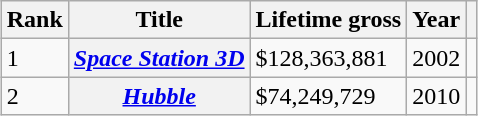<table class="wikitable sortable plainrowheaders sticky-header col4right col5center col6center" style="margin:auto; margin:auto;">
<tr>
<th>Rank</th>
<th class="unsortable">Title</th>
<th class="unsortable">Lifetime gross</th>
<th>Year</th>
<th class="unsortable"></th>
</tr>
<tr>
<td>1</td>
<th scope="row"><em><a href='#'>Space Station 3D</a></em></th>
<td>$128,363,881</td>
<td>2002</td>
<td></td>
</tr>
<tr>
<td>2</td>
<th scope="row"><em><a href='#'>Hubble</a></em></th>
<td>$74,249,729</td>
<td>2010</td>
<td></td>
</tr>
</table>
